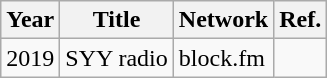<table class="wikitable">
<tr>
<th>Year</th>
<th>Title</th>
<th>Network</th>
<th>Ref.</th>
</tr>
<tr>
<td>2019</td>
<td>SYY radio</td>
<td>block.fm</td>
<td></td>
</tr>
</table>
